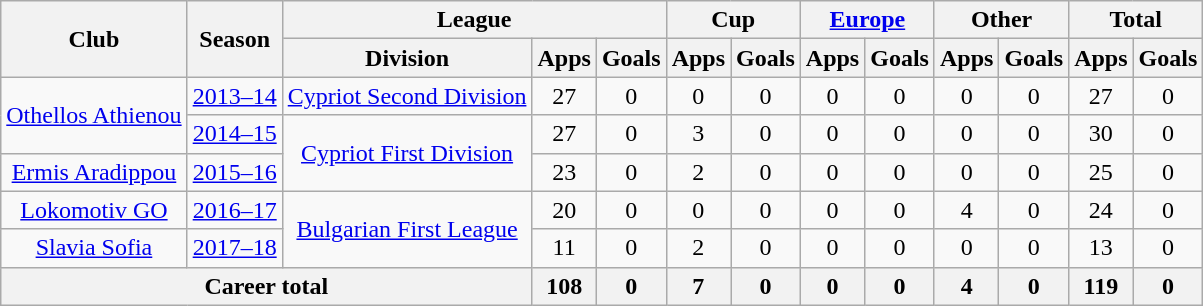<table class="wikitable" style="text-align:center;">
<tr>
<th rowspan="2">Club</th>
<th rowspan="2">Season</th>
<th colspan="3">League</th>
<th colspan="2">Cup</th>
<th colspan="2"><a href='#'>Europe</a></th>
<th colspan="2">Other</th>
<th colspan="2">Total</th>
</tr>
<tr>
<th>Division</th>
<th>Apps</th>
<th>Goals</th>
<th>Apps</th>
<th>Goals</th>
<th>Apps</th>
<th>Goals</th>
<th>Apps</th>
<th>Goals</th>
<th>Apps</th>
<th>Goals</th>
</tr>
<tr>
<td rowspan="2" valign="center"><a href='#'>Othellos Athienou</a></td>
<td><a href='#'>2013–14</a></td>
<td><a href='#'>Cypriot Second Division</a></td>
<td>27</td>
<td>0</td>
<td>0</td>
<td>0</td>
<td>0</td>
<td>0</td>
<td>0</td>
<td>0</td>
<td>27</td>
<td>0</td>
</tr>
<tr>
<td><a href='#'>2014–15</a></td>
<td rowspan="2" valign="center"><a href='#'>Cypriot First Division</a></td>
<td>27</td>
<td>0</td>
<td>3</td>
<td>0</td>
<td>0</td>
<td>0</td>
<td>0</td>
<td>0</td>
<td>30</td>
<td>0</td>
</tr>
<tr>
<td><a href='#'>Ermis Aradippou</a></td>
<td><a href='#'>2015–16</a></td>
<td>23</td>
<td>0</td>
<td>2</td>
<td>0</td>
<td>0</td>
<td>0</td>
<td>0</td>
<td>0</td>
<td>25</td>
<td>0</td>
</tr>
<tr>
<td><a href='#'>Lokomotiv GO</a></td>
<td><a href='#'>2016–17</a></td>
<td rowspan="2" valign="center"><a href='#'>Bulgarian First League</a></td>
<td>20</td>
<td>0</td>
<td>0</td>
<td>0</td>
<td>0</td>
<td>0</td>
<td>4</td>
<td>0</td>
<td>24</td>
<td>0</td>
</tr>
<tr>
<td><a href='#'>Slavia Sofia</a></td>
<td><a href='#'>2017–18</a></td>
<td>11</td>
<td>0</td>
<td>2</td>
<td>0</td>
<td>0</td>
<td>0</td>
<td>0</td>
<td>0</td>
<td>13</td>
<td>0</td>
</tr>
<tr>
<th colspan="3">Career total</th>
<th>108</th>
<th>0</th>
<th>7</th>
<th>0</th>
<th>0</th>
<th>0</th>
<th>4</th>
<th>0</th>
<th>119</th>
<th>0</th>
</tr>
</table>
